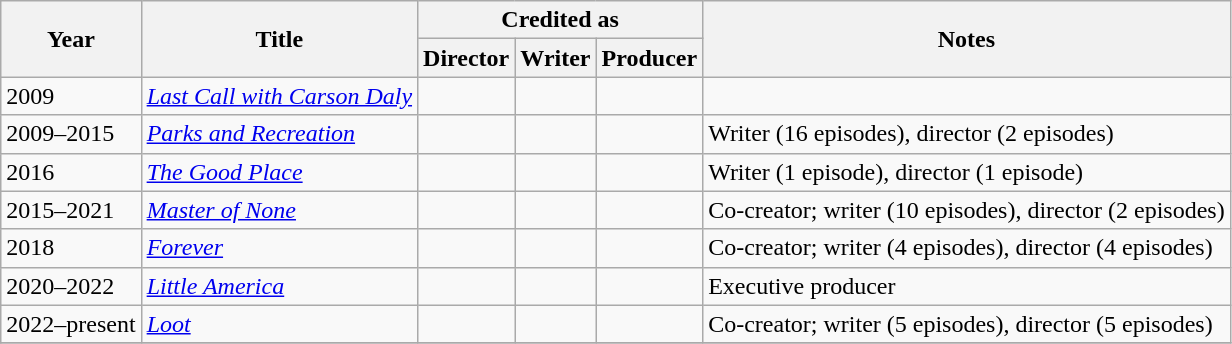<table class="wikitable">
<tr>
<th rowspan="2">Year</th>
<th rowspan="2">Title</th>
<th colspan="3">Credited as</th>
<th rowspan="2">Notes</th>
</tr>
<tr>
<th>Director</th>
<th>Writer</th>
<th>Producer</th>
</tr>
<tr>
<td>2009</td>
<td><em><a href='#'>Last Call with Carson Daly</a></em></td>
<td></td>
<td></td>
<td></td>
<td></td>
</tr>
<tr>
<td>2009–2015</td>
<td><em><a href='#'>Parks and Recreation</a></em></td>
<td></td>
<td></td>
<td></td>
<td>Writer (16 episodes), director (2 episodes)</td>
</tr>
<tr>
<td>2016</td>
<td><em><a href='#'>The Good Place</a></em></td>
<td></td>
<td></td>
<td></td>
<td>Writer (1 episode), director (1 episode)</td>
</tr>
<tr>
<td>2015–2021</td>
<td><em><a href='#'>Master of None</a></em></td>
<td></td>
<td></td>
<td></td>
<td>Co-creator; writer (10 episodes), director (2 episodes)</td>
</tr>
<tr>
<td>2018</td>
<td><em><a href='#'>Forever</a></em></td>
<td></td>
<td></td>
<td></td>
<td>Co-creator; writer (4 episodes), director (4 episodes)</td>
</tr>
<tr>
<td>2020–2022</td>
<td><em><a href='#'>Little America</a></em></td>
<td></td>
<td></td>
<td></td>
<td>Executive producer</td>
</tr>
<tr>
<td>2022–present</td>
<td><em><a href='#'>Loot</a></em></td>
<td></td>
<td></td>
<td></td>
<td>Co-creator; writer (5 episodes), director (5 episodes)</td>
</tr>
<tr>
</tr>
</table>
